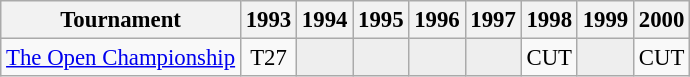<table class="wikitable" style="font-size:95%;text-align:center;">
<tr>
<th>Tournament</th>
<th>1993</th>
<th>1994</th>
<th>1995</th>
<th>1996</th>
<th>1997</th>
<th>1998</th>
<th>1999</th>
<th>2000</th>
</tr>
<tr>
<td align=left><a href='#'>The Open Championship</a></td>
<td>T27</td>
<td style="background:#eeeeee;"></td>
<td style="background:#eeeeee;"></td>
<td style="background:#eeeeee;"></td>
<td style="background:#eeeeee;"></td>
<td>CUT</td>
<td style="background:#eeeeee;"></td>
<td>CUT</td>
</tr>
</table>
